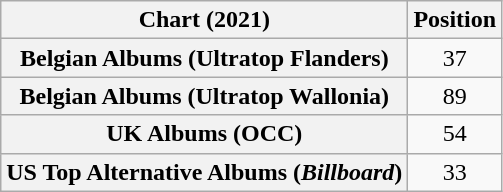<table class="wikitable sortable plainrowheaders" style="text-align:center">
<tr>
<th scope="col">Chart (2021)</th>
<th scope="col">Position</th>
</tr>
<tr>
<th scope="row">Belgian Albums (Ultratop Flanders)</th>
<td>37</td>
</tr>
<tr>
<th scope="row">Belgian Albums (Ultratop Wallonia)</th>
<td>89</td>
</tr>
<tr>
<th scope="row">UK Albums (OCC)</th>
<td>54</td>
</tr>
<tr>
<th scope="row">US Top Alternative Albums (<em>Billboard</em>)</th>
<td>33</td>
</tr>
</table>
